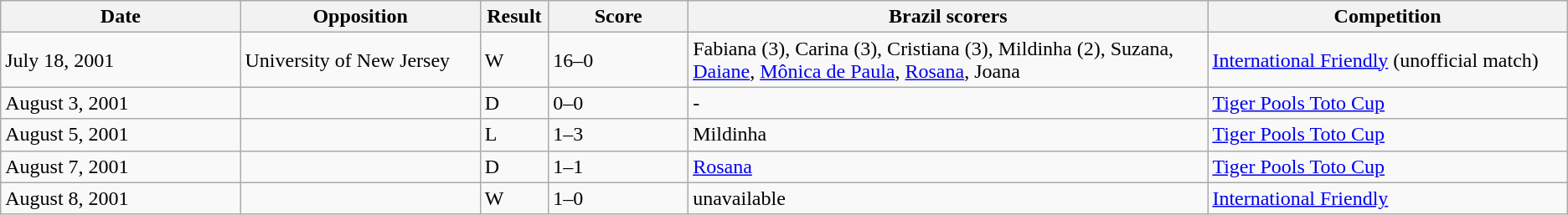<table class="wikitable" style="text-align: left;">
<tr>
<th width=12%>Date</th>
<th width=12%>Opposition</th>
<th width=1%>Result</th>
<th width=7%>Score</th>
<th width=26%>Brazil scorers</th>
<th width=18%>Competition</th>
</tr>
<tr>
<td>July 18, 2001</td>
<td> University of New Jersey</td>
<td>W</td>
<td>16–0</td>
<td>Fabiana (3), Carina (3), Cristiana (3), Mildinha (2), Suzana, <a href='#'>Daiane</a>, <a href='#'>Mônica de Paula</a>, <a href='#'>Rosana</a>, Joana</td>
<td><a href='#'>International Friendly</a> (unofficial match)</td>
</tr>
<tr>
<td>August 3, 2001</td>
<td></td>
<td>D</td>
<td>0–0</td>
<td>-</td>
<td><a href='#'>Tiger Pools Toto Cup</a></td>
</tr>
<tr>
<td>August 5, 2001</td>
<td></td>
<td>L</td>
<td>1–3</td>
<td>Mildinha</td>
<td><a href='#'>Tiger Pools Toto Cup</a></td>
</tr>
<tr>
<td>August 7, 2001</td>
<td></td>
<td>D</td>
<td>1–1</td>
<td><a href='#'>Rosana</a></td>
<td><a href='#'>Tiger Pools Toto Cup</a></td>
</tr>
<tr>
<td>August 8, 2001</td>
<td></td>
<td>W</td>
<td>1–0</td>
<td>unavailable</td>
<td><a href='#'>International Friendly</a></td>
</tr>
</table>
